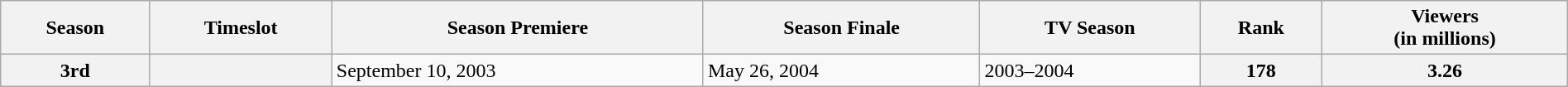<table class="wikitable plainrowheaders" style="width:100%;">
<tr align=center background:#A52A2A; font-weight:bold;">
<th>Season</th>
<th>Timeslot</th>
<th>Season Premiere</th>
<th>Season Finale</th>
<th>TV Season</th>
<th>Rank</th>
<th>Viewers <br>(in millions)</th>
</tr>
<tr>
<th>3rd</th>
<th></th>
<td>September 10, 2003</td>
<td>May 26, 2004</td>
<td>2003–2004</td>
<th style="text-align:center">178</th>
<th style="text-align:center">3.26</th>
</tr>
</table>
